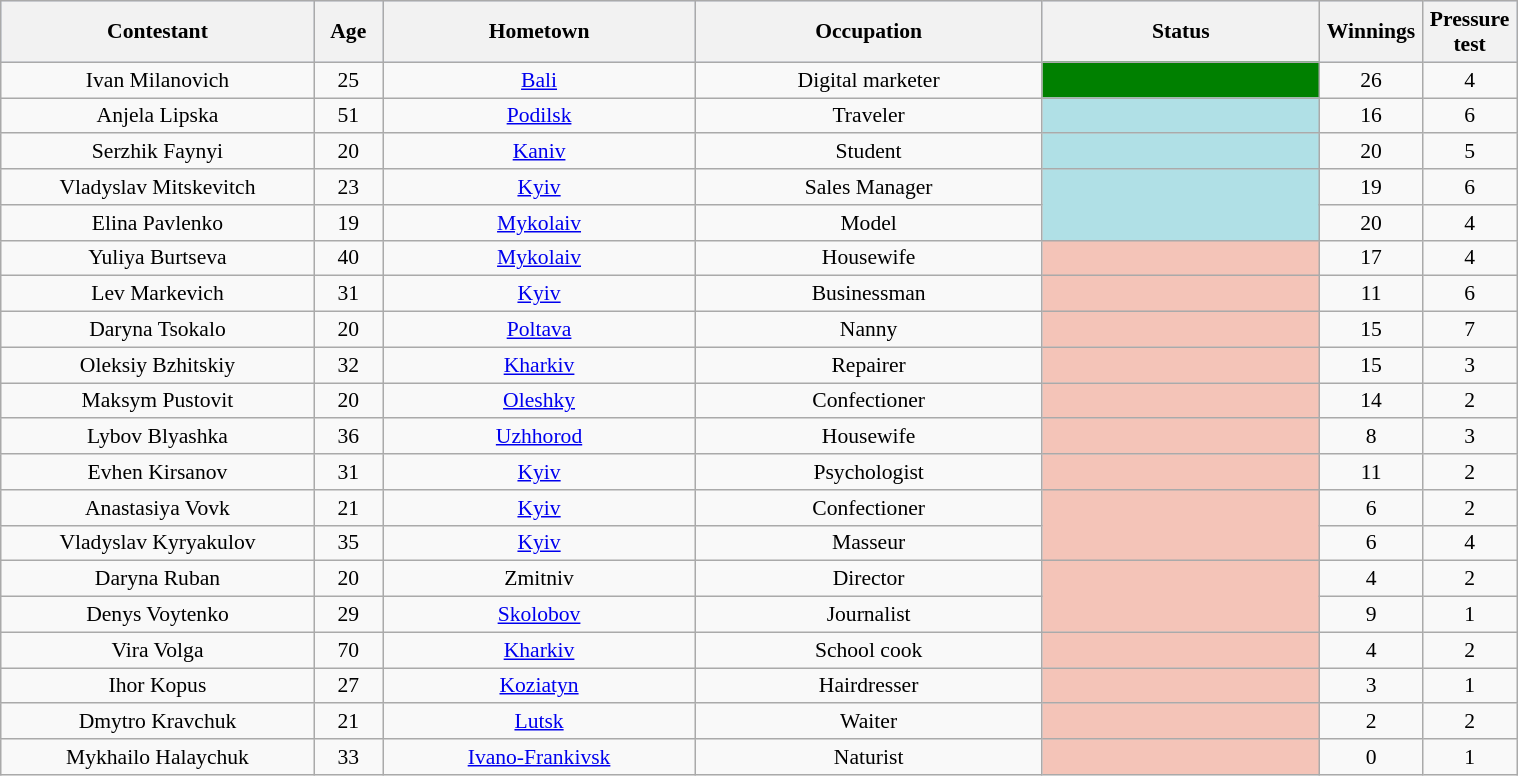<table class="wikitable sortable" style="margin:1em auto; text-align:center; font-size:90%; border-collapse:collapse; width:80%;">
<tr style="background:#C1D8FF;">
<th style="width:18%;">Contestant</th>
<th style="width:4%;">Age</th>
<th style="width:18%;">Hometown</th>
<th style="width:20%;">Occupation</th>
<th style="width:16%;">Status</th>
<th style="width:2%;">Winnings</th>
<th style="width:2%;">Pressure test</th>
</tr>
<tr>
<td>Ivan Milanovich</td>
<td>25</td>
<td> <a href='#'>Bali</a></td>
<td>Digital marketer</td>
<td style="background:green;"><span></span></td>
<td>26</td>
<td>4</td>
</tr>
<tr>
<td>Anjela Lipska</td>
<td>51</td>
<td><a href='#'>Podilsk</a></td>
<td>Traveler</td>
<td style="background:#B0E0E6;"></td>
<td>16</td>
<td>6</td>
</tr>
<tr>
<td>Serzhik Faynyi</td>
<td>20</td>
<td><a href='#'>Kaniv</a></td>
<td>Student</td>
<td style="background:#B0E0E6;"></td>
<td>20</td>
<td>5</td>
</tr>
<tr>
<td>Vladyslav Mitskevitch</td>
<td>23</td>
<td><a href='#'>Kyiv</a></td>
<td>Sales Manager</td>
<td rowspan="2" style="background:#B0E0E6;"></td>
<td>19</td>
<td>6</td>
</tr>
<tr>
<td>Elina Pavlenko</td>
<td>19</td>
<td><a href='#'>Mykolaiv</a></td>
<td>Model</td>
<td>20</td>
<td>4</td>
</tr>
<tr>
<td>Yuliya Burtseva</td>
<td>40</td>
<td><a href='#'>Mykolaiv</a></td>
<td>Housewife</td>
<td style="background:#f4c4b8; text-align:center;" rowspan="1"></td>
<td>17</td>
<td>4</td>
</tr>
<tr>
<td>Lev Markevich</td>
<td>31</td>
<td><a href='#'>Kyiv</a></td>
<td>Businessman</td>
<td style="background:#f4c4b8; text-align:center;" rowspan="1"></td>
<td>11</td>
<td>6</td>
</tr>
<tr>
<td>Daryna Tsokalo</td>
<td>20</td>
<td><a href='#'>Poltava</a></td>
<td>Nanny</td>
<td style="background:#f4c4b8; text-align:center;" rowspan="1"></td>
<td>15</td>
<td>7</td>
</tr>
<tr>
<td>Oleksiy Bzhitskiy</td>
<td>32</td>
<td><a href='#'>Kharkiv</a></td>
<td>Repairer</td>
<td style="background:#f4c4b8; text-align:center;" rowspan="1"></td>
<td>15</td>
<td>3</td>
</tr>
<tr>
<td>Maksym Pustovit</td>
<td>20</td>
<td><a href='#'>Oleshky</a></td>
<td>Confectioner</td>
<td style="background:#f4c4b8; text-align:center;" rowspan="1"></td>
<td>14</td>
<td>2</td>
</tr>
<tr>
<td>Lybov Blyashka</td>
<td>36</td>
<td><a href='#'>Uzhhorod</a></td>
<td>Housewife</td>
<td style="background:#f4c4b8; text-align:center;" rowspan="1"></td>
<td>8</td>
<td>3</td>
</tr>
<tr>
<td>Evhen Kirsanov</td>
<td>31</td>
<td><a href='#'>Kyiv</a></td>
<td>Psychologist</td>
<td style="background:#f4c4b8; text-align:center;" rowspan="1"></td>
<td>11</td>
<td>2</td>
</tr>
<tr>
<td>Anastasiya Vovk</td>
<td>21</td>
<td><a href='#'>Kyiv</a></td>
<td>Confectioner</td>
<td style="background:#f4c4b8; text-align:center;" rowspan="2"></td>
<td>6</td>
<td>2</td>
</tr>
<tr>
<td>Vladyslav Kyryakulov</td>
<td>35</td>
<td><a href='#'>Kyiv</a></td>
<td>Masseur</td>
<td>6</td>
<td>4</td>
</tr>
<tr>
<td>Daryna Ruban</td>
<td>20</td>
<td>Zmitniv</td>
<td>Director</td>
<td style="background:#f4c4b8; text-align:center;" rowspan="2"></td>
<td>4</td>
<td>2</td>
</tr>
<tr>
<td>Denys Voytenko</td>
<td>29</td>
<td><a href='#'>Skolobov</a></td>
<td>Journalist</td>
<td>9</td>
<td>1</td>
</tr>
<tr>
<td>Vira Volga</td>
<td>70</td>
<td><a href='#'>Kharkiv</a></td>
<td>School cook</td>
<td style="background:#f4c4b8; text-align:center;" rowspan="1"></td>
<td>4</td>
<td>2</td>
</tr>
<tr>
<td>Ihor Kopus</td>
<td>27</td>
<td><a href='#'>Koziatyn</a></td>
<td>Hairdresser</td>
<td style="background:#f4c4b8; text-align:center;" rowspan="1"></td>
<td>3</td>
<td>1</td>
</tr>
<tr>
<td>Dmytro Kravchuk</td>
<td>21</td>
<td><a href='#'>Lutsk</a></td>
<td>Waiter</td>
<td style="background:#f4c4b8; text-align:center;" rowspan="1"></td>
<td>2</td>
<td>2</td>
</tr>
<tr>
<td>Mykhailo Halaychuk</td>
<td>33</td>
<td><a href='#'>Ivano-Frankivsk</a></td>
<td>Naturist</td>
<td style="background:#f4c4b8; text-align:center;" rowspan="1"></td>
<td>0</td>
<td>1</td>
</tr>
</table>
